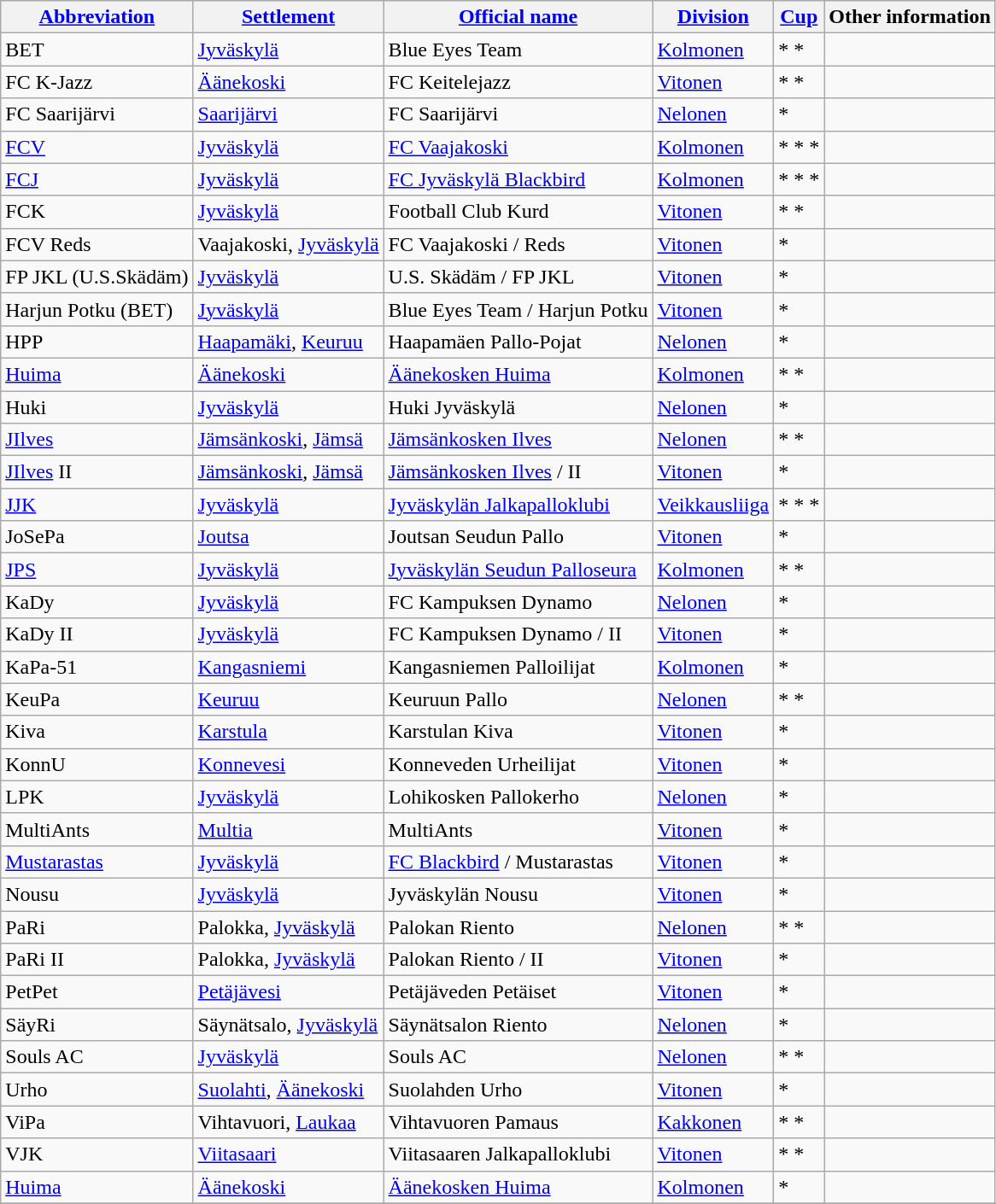<table class="wikitable" style="text-align:left">
<tr>
<th style= width="120px"><a href='#'>Abbreviation</a></th>
<th style= width="110px"><a href='#'>Settlement</a></th>
<th style= width="200px"><a href='#'>Official name</a></th>
<th style= width="80px"><a href='#'>Division</a></th>
<th style= width="40px"><a href='#'>Cup</a></th>
<th style= width="300px">Other information</th>
</tr>
<tr>
<td>BET</td>
<td><a href='#'>Jyväskylä</a></td>
<td>Blue Eyes Team</td>
<td><a href='#'>Kolmonen</a></td>
<td>* *</td>
<td></td>
</tr>
<tr>
<td>FC K-Jazz</td>
<td><a href='#'>Äänekoski</a></td>
<td>FC Keitelejazz</td>
<td><a href='#'>Vitonen</a></td>
<td>* *</td>
<td></td>
</tr>
<tr>
<td>FC Saarijärvi</td>
<td><a href='#'>Saarijärvi</a></td>
<td>FC Saarijärvi</td>
<td><a href='#'>Nelonen</a></td>
<td>*</td>
<td></td>
</tr>
<tr>
<td><a href='#'>FCV</a></td>
<td><a href='#'>Jyväskylä</a></td>
<td><a href='#'>FC Vaajakoski</a></td>
<td><a href='#'>Kolmonen</a></td>
<td>* * *</td>
<td></td>
</tr>
<tr>
<td><a href='#'>FCJ</a></td>
<td><a href='#'>Jyväskylä</a></td>
<td><a href='#'>FC Jyväskylä Blackbird</a></td>
<td><a href='#'>Kolmonen</a></td>
<td>* * *</td>
<td></td>
</tr>
<tr>
<td>FCK</td>
<td><a href='#'>Jyväskylä</a></td>
<td>Football Club Kurd</td>
<td><a href='#'>Vitonen</a></td>
<td>* *</td>
<td></td>
</tr>
<tr>
<td>FCV Reds</td>
<td>Vaajakoski, <a href='#'>Jyväskylä</a></td>
<td>FC Vaajakoski / Reds</td>
<td><a href='#'>Vitonen</a></td>
<td>*</td>
<td></td>
</tr>
<tr>
<td>FP JKL (U.S.Skädäm)</td>
<td><a href='#'>Jyväskylä</a></td>
<td>U.S. Skädäm / FP JKL</td>
<td><a href='#'>Vitonen</a></td>
<td>*</td>
<td></td>
</tr>
<tr>
<td>Harjun Potku (BET)</td>
<td><a href='#'>Jyväskylä</a></td>
<td>Blue Eyes Team / Harjun Potku</td>
<td><a href='#'>Vitonen</a></td>
<td>*</td>
<td></td>
</tr>
<tr>
<td>HPP</td>
<td><a href='#'>Haapamäki</a>, <a href='#'>Keuruu</a></td>
<td>Haapamäen Pallo-Pojat</td>
<td><a href='#'>Nelonen</a></td>
<td>*</td>
<td></td>
</tr>
<tr>
<td><a href='#'>Huima</a></td>
<td><a href='#'>Äänekoski</a></td>
<td><a href='#'>Äänekosken Huima</a></td>
<td><a href='#'>Kolmonen</a></td>
<td>* *</td>
<td></td>
</tr>
<tr>
<td>Huki</td>
<td><a href='#'>Jyväskylä</a></td>
<td>Huki Jyväskylä</td>
<td><a href='#'>Nelonen</a></td>
<td>*</td>
<td></td>
</tr>
<tr>
<td><a href='#'>JIlves</a></td>
<td><a href='#'>Jämsänkoski</a>, <a href='#'>Jämsä</a></td>
<td><a href='#'>Jämsänkosken Ilves</a></td>
<td><a href='#'>Nelonen</a></td>
<td>* *</td>
<td></td>
</tr>
<tr>
<td><a href='#'>JIlves</a> II</td>
<td><a href='#'>Jämsänkoski</a>, <a href='#'>Jämsä</a></td>
<td><a href='#'>Jämsänkosken Ilves</a> / II</td>
<td><a href='#'>Vitonen</a></td>
<td>*</td>
<td></td>
</tr>
<tr>
<td><a href='#'>JJK</a></td>
<td><a href='#'>Jyväskylä</a></td>
<td><a href='#'>Jyväskylän Jalkapalloklubi</a></td>
<td><a href='#'>Veikkausliiga</a></td>
<td>* * *</td>
<td></td>
</tr>
<tr>
<td>JoSePa</td>
<td><a href='#'>Joutsa</a></td>
<td>Joutsan Seudun Pallo</td>
<td><a href='#'>Vitonen</a></td>
<td>*</td>
<td></td>
</tr>
<tr>
<td><a href='#'>JPS</a></td>
<td><a href='#'>Jyväskylä</a></td>
<td><a href='#'>Jyväskylän Seudun Palloseura</a></td>
<td><a href='#'>Kolmonen</a></td>
<td>* *</td>
<td></td>
</tr>
<tr>
<td>KaDy</td>
<td><a href='#'>Jyväskylä</a></td>
<td>FC Kampuksen Dynamo</td>
<td><a href='#'>Nelonen</a></td>
<td>*</td>
<td></td>
</tr>
<tr>
<td>KaDy II</td>
<td><a href='#'>Jyväskylä</a></td>
<td>FC Kampuksen Dynamo / II</td>
<td><a href='#'>Vitonen</a></td>
<td>*</td>
<td></td>
</tr>
<tr>
<td>KaPa-51</td>
<td><a href='#'>Kangasniemi</a></td>
<td>Kangasniemen Palloilijat</td>
<td><a href='#'>Kolmonen</a></td>
<td>*</td>
<td></td>
</tr>
<tr>
<td>KeuPa</td>
<td><a href='#'>Keuruu</a></td>
<td>Keuruun Pallo</td>
<td><a href='#'>Nelonen</a></td>
<td>* *</td>
<td></td>
</tr>
<tr>
<td>Kiva</td>
<td><a href='#'>Karstula</a></td>
<td>Karstulan Kiva</td>
<td><a href='#'>Vitonen</a></td>
<td>*</td>
<td></td>
</tr>
<tr>
<td>KonnU</td>
<td><a href='#'>Konnevesi</a></td>
<td>Konneveden Urheilijat</td>
<td><a href='#'>Vitonen</a></td>
<td>*</td>
<td></td>
</tr>
<tr>
<td>LPK</td>
<td><a href='#'>Jyväskylä</a></td>
<td>Lohikosken Pallokerho</td>
<td><a href='#'>Nelonen</a></td>
<td>*</td>
<td></td>
</tr>
<tr>
<td>MultiAnts</td>
<td><a href='#'>Multia</a></td>
<td>MultiAnts</td>
<td><a href='#'>Vitonen</a></td>
<td>*</td>
<td></td>
</tr>
<tr>
<td><a href='#'>Mustarastas</a></td>
<td><a href='#'>Jyväskylä</a></td>
<td><a href='#'>FC Blackbird</a> / Mustarastas</td>
<td><a href='#'>Vitonen</a></td>
<td>*</td>
<td></td>
</tr>
<tr>
<td>Nousu</td>
<td><a href='#'>Jyväskylä</a></td>
<td>Jyväskylän Nousu</td>
<td><a href='#'>Vitonen</a></td>
<td>*</td>
<td></td>
</tr>
<tr>
<td>PaRi</td>
<td>Palokka, <a href='#'>Jyväskylä</a></td>
<td>Palokan Riento</td>
<td><a href='#'>Nelonen</a></td>
<td>* *</td>
<td></td>
</tr>
<tr>
<td>PaRi II</td>
<td>Palokka, <a href='#'>Jyväskylä</a></td>
<td>Palokan Riento / II</td>
<td><a href='#'>Vitonen</a></td>
<td>*</td>
<td></td>
</tr>
<tr>
<td>PetPet</td>
<td><a href='#'>Petäjävesi</a></td>
<td>Petäjäveden Petäiset</td>
<td><a href='#'>Vitonen</a></td>
<td>*</td>
<td></td>
</tr>
<tr>
<td>SäyRi</td>
<td>Säynätsalo, <a href='#'>Jyväskylä</a></td>
<td>Säynätsalon Riento</td>
<td><a href='#'>Nelonen</a></td>
<td>*</td>
<td></td>
</tr>
<tr>
<td>Souls AC</td>
<td><a href='#'>Jyväskylä</a></td>
<td>Souls AC</td>
<td><a href='#'>Nelonen</a></td>
<td>* *</td>
<td></td>
</tr>
<tr>
<td>Urho</td>
<td><a href='#'>Suolahti</a>, <a href='#'>Äänekoski</a></td>
<td>Suolahden Urho</td>
<td><a href='#'>Vitonen</a></td>
<td>*</td>
<td></td>
</tr>
<tr>
<td>ViPa</td>
<td>Vihtavuori, <a href='#'>Laukaa</a></td>
<td>Vihtavuoren Pamaus</td>
<td><a href='#'>Kakkonen</a></td>
<td>* *</td>
<td></td>
</tr>
<tr>
<td>VJK</td>
<td><a href='#'>Viitasaari</a></td>
<td>Viitasaaren Jalkapalloklubi</td>
<td><a href='#'>Vitonen</a></td>
<td>* *</td>
<td></td>
</tr>
<tr>
<td><a href='#'>Huima</a></td>
<td><a href='#'>Äänekoski</a></td>
<td><a href='#'>Äänekosken Huima</a></td>
<td><a href='#'>Kolmonen</a></td>
<td>*</td>
<td></td>
</tr>
<tr>
</tr>
</table>
